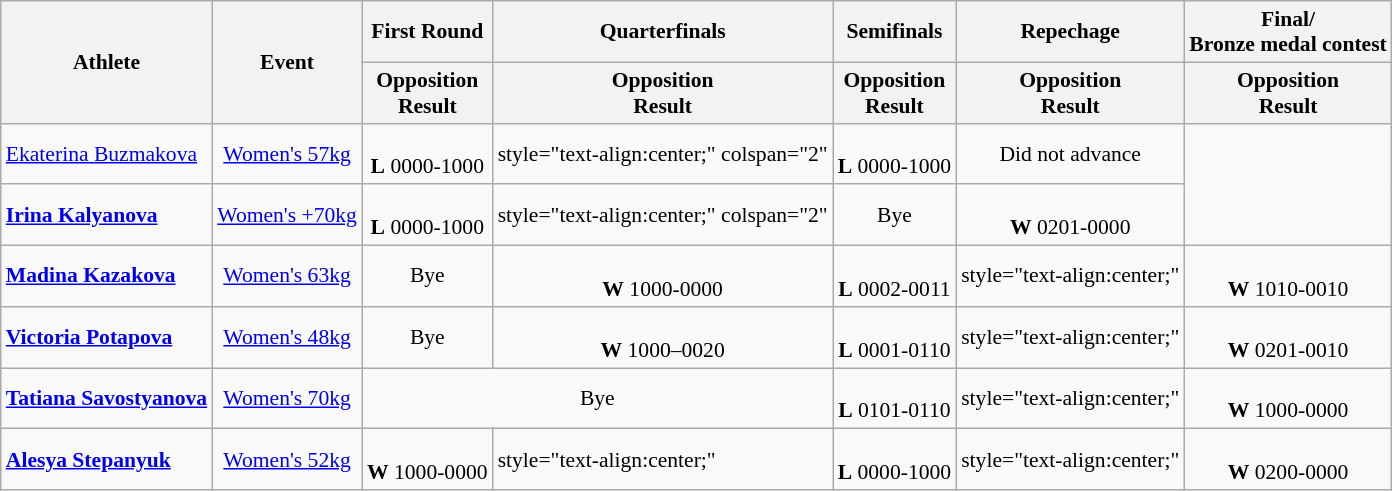<table class=wikitable style="font-size:90%">
<tr>
<th rowspan="2">Athlete</th>
<th rowspan="2">Event</th>
<th>First Round</th>
<th>Quarterfinals</th>
<th>Semifinals</th>
<th>Repechage</th>
<th>Final/<br>Bronze medal contest</th>
</tr>
<tr>
<th>Opposition<br>Result</th>
<th>Opposition<br>Result</th>
<th>Opposition<br>Result</th>
<th>Opposition<br>Result</th>
<th>Opposition<br>Result</th>
</tr>
<tr>
<td><a href='#'>Ekaterina Buzmakova</a></td>
<td style="text-align:center;"><a href='#'>Women's 57kg</a></td>
<td style="text-align:center;"><br> <strong>L</strong> 0000-1000</td>
<td>style="text-align:center;" colspan="2" </td>
<td style="text-align:center;"><br> <strong>L</strong> 0000-1000</td>
<td style="text-align:center;">Did not advance</td>
</tr>
<tr>
<td><strong><a href='#'>Irina Kalyanova</a></strong></td>
<td style="text-align:center;"><a href='#'>Women's +70kg</a></td>
<td style="text-align:center;"><br> <strong>L</strong> 0000-1000</td>
<td>style="text-align:center;" colspan="2" </td>
<td style="text-align:center;">Bye</td>
<td style="text-align:center;"><br> <strong>W</strong> 0201-0000 </td>
</tr>
<tr>
<td><strong><a href='#'>Madina Kazakova</a></strong></td>
<td style="text-align:center;"><a href='#'>Women's 63kg</a></td>
<td style="text-align:center;">Bye</td>
<td style="text-align:center;"><br> <strong>W</strong> 1000-0000</td>
<td style="text-align:center;"><br> <strong>L</strong> 0002-0011</td>
<td>style="text-align:center;" </td>
<td style="text-align:center;"><br> <strong>W</strong> 1010-0010 </td>
</tr>
<tr>
<td><strong><a href='#'>Victoria Potapova</a></strong></td>
<td style="text-align:center;"><a href='#'>Women's 48kg</a></td>
<td style="text-align:center;">Bye</td>
<td style="text-align:center;"><br> <strong>W</strong> 1000–0020</td>
<td style="text-align:center;"><br> <strong>L</strong> 0001-0110</td>
<td>style="text-align:center;" </td>
<td style="text-align:center;"><br> <strong>W</strong> 0201-0010 </td>
</tr>
<tr>
<td><strong><a href='#'>Tatiana Savostyanova</a></strong></td>
<td style="text-align:center;"><a href='#'>Women's 70kg</a></td>
<td style="text-align:center;" colspan="2">Bye</td>
<td style="text-align:center;"><br> <strong>L</strong> 0101-0110</td>
<td>style="text-align:center;" </td>
<td style="text-align:center;"><br> <strong>W</strong> 1000-0000 </td>
</tr>
<tr>
<td><strong><a href='#'>Alesya Stepanyuk</a></strong></td>
<td style="text-align:center;"><a href='#'>Women's 52kg</a></td>
<td style="text-align:center;"><br> <strong>W</strong> 1000-0000</td>
<td>style="text-align:center;" </td>
<td style="text-align:center;"><br> <strong>L</strong> 0000-1000</td>
<td>style="text-align:center;" </td>
<td style="text-align:center;"><br> <strong>W</strong> 0200-0000 </td>
</tr>
</table>
